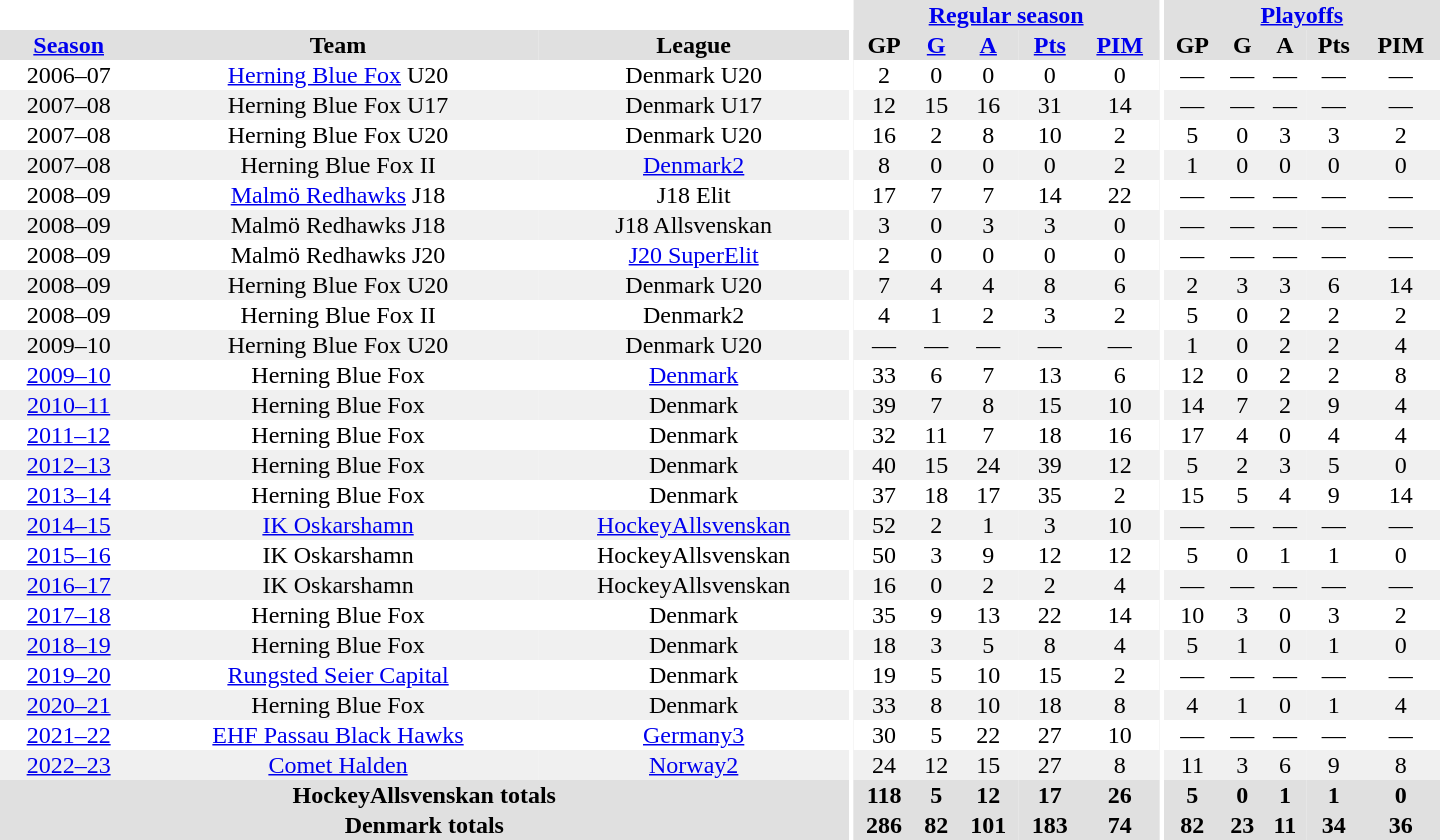<table border="0" cellpadding="1" cellspacing="0" style="text-align:center; width:60em">
<tr bgcolor="#e0e0e0">
<th colspan="3" bgcolor="#ffffff"></th>
<th rowspan="99" bgcolor="#ffffff"></th>
<th colspan="5"><a href='#'>Regular season</a></th>
<th rowspan="99" bgcolor="#ffffff"></th>
<th colspan="5"><a href='#'>Playoffs</a></th>
</tr>
<tr bgcolor="#e0e0e0">
<th><a href='#'>Season</a></th>
<th>Team</th>
<th>League</th>
<th>GP</th>
<th><a href='#'>G</a></th>
<th><a href='#'>A</a></th>
<th><a href='#'>Pts</a></th>
<th><a href='#'>PIM</a></th>
<th>GP</th>
<th>G</th>
<th>A</th>
<th>Pts</th>
<th>PIM</th>
</tr>
<tr>
<td>2006–07</td>
<td><a href='#'>Herning Blue Fox</a> U20</td>
<td>Denmark U20</td>
<td>2</td>
<td>0</td>
<td>0</td>
<td>0</td>
<td>0</td>
<td>—</td>
<td>—</td>
<td>—</td>
<td>—</td>
<td>—</td>
</tr>
<tr bgcolor="#f0f0f0">
<td>2007–08</td>
<td>Herning Blue Fox U17</td>
<td>Denmark U17</td>
<td>12</td>
<td>15</td>
<td>16</td>
<td>31</td>
<td>14</td>
<td>—</td>
<td>—</td>
<td>—</td>
<td>—</td>
<td>—</td>
</tr>
<tr>
<td>2007–08</td>
<td>Herning Blue Fox U20</td>
<td>Denmark U20</td>
<td>16</td>
<td>2</td>
<td>8</td>
<td>10</td>
<td>2</td>
<td>5</td>
<td>0</td>
<td>3</td>
<td>3</td>
<td>2</td>
</tr>
<tr bgcolor="#f0f0f0">
<td>2007–08</td>
<td>Herning Blue Fox II</td>
<td><a href='#'>Denmark2</a></td>
<td>8</td>
<td>0</td>
<td>0</td>
<td>0</td>
<td>2</td>
<td>1</td>
<td>0</td>
<td>0</td>
<td>0</td>
<td>0</td>
</tr>
<tr>
<td>2008–09</td>
<td><a href='#'>Malmö Redhawks</a> J18</td>
<td>J18 Elit</td>
<td>17</td>
<td>7</td>
<td>7</td>
<td>14</td>
<td>22</td>
<td>—</td>
<td>—</td>
<td>—</td>
<td>—</td>
<td>—</td>
</tr>
<tr bgcolor="#f0f0f0">
<td>2008–09</td>
<td>Malmö Redhawks J18</td>
<td>J18 Allsvenskan</td>
<td>3</td>
<td>0</td>
<td>3</td>
<td>3</td>
<td>0</td>
<td>—</td>
<td>—</td>
<td>—</td>
<td>—</td>
<td>—</td>
</tr>
<tr>
<td>2008–09</td>
<td>Malmö Redhawks J20</td>
<td><a href='#'>J20 SuperElit</a></td>
<td>2</td>
<td>0</td>
<td>0</td>
<td>0</td>
<td>0</td>
<td>—</td>
<td>—</td>
<td>—</td>
<td>—</td>
<td>—</td>
</tr>
<tr bgcolor="#f0f0f0">
<td>2008–09</td>
<td>Herning Blue Fox U20</td>
<td>Denmark U20</td>
<td>7</td>
<td>4</td>
<td>4</td>
<td>8</td>
<td>6</td>
<td>2</td>
<td>3</td>
<td>3</td>
<td>6</td>
<td>14</td>
</tr>
<tr>
<td>2008–09</td>
<td>Herning Blue Fox II</td>
<td>Denmark2</td>
<td>4</td>
<td>1</td>
<td>2</td>
<td>3</td>
<td>2</td>
<td>5</td>
<td>0</td>
<td>2</td>
<td>2</td>
<td>2</td>
</tr>
<tr bgcolor="#f0f0f0">
<td>2009–10</td>
<td>Herning Blue Fox U20</td>
<td>Denmark U20</td>
<td>—</td>
<td>—</td>
<td>—</td>
<td>—</td>
<td>—</td>
<td>1</td>
<td>0</td>
<td>2</td>
<td>2</td>
<td>4</td>
</tr>
<tr>
<td><a href='#'>2009–10</a></td>
<td>Herning Blue Fox</td>
<td><a href='#'>Denmark</a></td>
<td>33</td>
<td>6</td>
<td>7</td>
<td>13</td>
<td>6</td>
<td>12</td>
<td>0</td>
<td>2</td>
<td>2</td>
<td>8</td>
</tr>
<tr bgcolor="#f0f0f0">
<td><a href='#'>2010–11</a></td>
<td>Herning Blue Fox</td>
<td>Denmark</td>
<td>39</td>
<td>7</td>
<td>8</td>
<td>15</td>
<td>10</td>
<td>14</td>
<td>7</td>
<td>2</td>
<td>9</td>
<td>4</td>
</tr>
<tr>
<td><a href='#'>2011–12</a></td>
<td>Herning Blue Fox</td>
<td>Denmark</td>
<td>32</td>
<td>11</td>
<td>7</td>
<td>18</td>
<td>16</td>
<td>17</td>
<td>4</td>
<td>0</td>
<td>4</td>
<td>4</td>
</tr>
<tr bgcolor="#f0f0f0">
<td><a href='#'>2012–13</a></td>
<td>Herning Blue Fox</td>
<td>Denmark</td>
<td>40</td>
<td>15</td>
<td>24</td>
<td>39</td>
<td>12</td>
<td>5</td>
<td>2</td>
<td>3</td>
<td>5</td>
<td>0</td>
</tr>
<tr>
<td><a href='#'>2013–14</a></td>
<td>Herning Blue Fox</td>
<td>Denmark</td>
<td>37</td>
<td>18</td>
<td>17</td>
<td>35</td>
<td>2</td>
<td>15</td>
<td>5</td>
<td>4</td>
<td>9</td>
<td>14</td>
</tr>
<tr bgcolor="#f0f0f0">
<td><a href='#'>2014–15</a></td>
<td><a href='#'>IK Oskarshamn</a></td>
<td><a href='#'>HockeyAllsvenskan</a></td>
<td>52</td>
<td>2</td>
<td>1</td>
<td>3</td>
<td>10</td>
<td>—</td>
<td>—</td>
<td>—</td>
<td>—</td>
<td>—</td>
</tr>
<tr>
<td><a href='#'>2015–16</a></td>
<td>IK Oskarshamn</td>
<td>HockeyAllsvenskan</td>
<td>50</td>
<td>3</td>
<td>9</td>
<td>12</td>
<td>12</td>
<td>5</td>
<td>0</td>
<td>1</td>
<td>1</td>
<td>0</td>
</tr>
<tr bgcolor="#f0f0f0">
<td><a href='#'>2016–17</a></td>
<td>IK Oskarshamn</td>
<td>HockeyAllsvenskan</td>
<td>16</td>
<td>0</td>
<td>2</td>
<td>2</td>
<td>4</td>
<td>—</td>
<td>—</td>
<td>—</td>
<td>—</td>
<td>—</td>
</tr>
<tr>
<td><a href='#'>2017–18</a></td>
<td>Herning Blue Fox</td>
<td>Denmark</td>
<td>35</td>
<td>9</td>
<td>13</td>
<td>22</td>
<td>14</td>
<td>10</td>
<td>3</td>
<td>0</td>
<td>3</td>
<td>2</td>
</tr>
<tr bgcolor="#f0f0f0">
<td><a href='#'>2018–19</a></td>
<td>Herning Blue Fox</td>
<td>Denmark</td>
<td>18</td>
<td>3</td>
<td>5</td>
<td>8</td>
<td>4</td>
<td>5</td>
<td>1</td>
<td>0</td>
<td>1</td>
<td>0</td>
</tr>
<tr>
<td><a href='#'>2019–20</a></td>
<td><a href='#'>Rungsted Seier Capital</a></td>
<td>Denmark</td>
<td>19</td>
<td>5</td>
<td>10</td>
<td>15</td>
<td>2</td>
<td>—</td>
<td>—</td>
<td>—</td>
<td>—</td>
<td>—</td>
</tr>
<tr bgcolor="#f0f0f0">
<td><a href='#'>2020–21</a></td>
<td>Herning Blue Fox</td>
<td>Denmark</td>
<td>33</td>
<td>8</td>
<td>10</td>
<td>18</td>
<td>8</td>
<td>4</td>
<td>1</td>
<td>0</td>
<td>1</td>
<td>4</td>
</tr>
<tr>
<td><a href='#'>2021–22</a></td>
<td><a href='#'>EHF Passau Black Hawks</a></td>
<td><a href='#'>Germany3</a></td>
<td>30</td>
<td>5</td>
<td>22</td>
<td>27</td>
<td>10</td>
<td>—</td>
<td>—</td>
<td>—</td>
<td>—</td>
<td>—</td>
</tr>
<tr bgcolor="#f0f0f0">
<td><a href='#'>2022–23</a></td>
<td><a href='#'>Comet Halden</a></td>
<td><a href='#'>Norway2</a></td>
<td>24</td>
<td>12</td>
<td>15</td>
<td>27</td>
<td>8</td>
<td>11</td>
<td>3</td>
<td>6</td>
<td>9</td>
<td>8</td>
</tr>
<tr>
</tr>
<tr ALIGN="center" bgcolor="#e0e0e0">
<th colspan="3">HockeyAllsvenskan totals</th>
<th ALIGN="center">118</th>
<th ALIGN="center">5</th>
<th ALIGN="center">12</th>
<th ALIGN="center">17</th>
<th ALIGN="center">26</th>
<th ALIGN="center">5</th>
<th ALIGN="center">0</th>
<th ALIGN="center">1</th>
<th ALIGN="center">1</th>
<th ALIGN="center">0</th>
</tr>
<tr>
</tr>
<tr ALIGN="center" bgcolor="#e0e0e0">
<th colspan="3">Denmark totals</th>
<th ALIGN="center">286</th>
<th ALIGN="center">82</th>
<th ALIGN="center">101</th>
<th ALIGN="center">183</th>
<th ALIGN="center">74</th>
<th ALIGN="center">82</th>
<th ALIGN="center">23</th>
<th ALIGN="center">11</th>
<th ALIGN="center">34</th>
<th ALIGN="center">36</th>
</tr>
</table>
